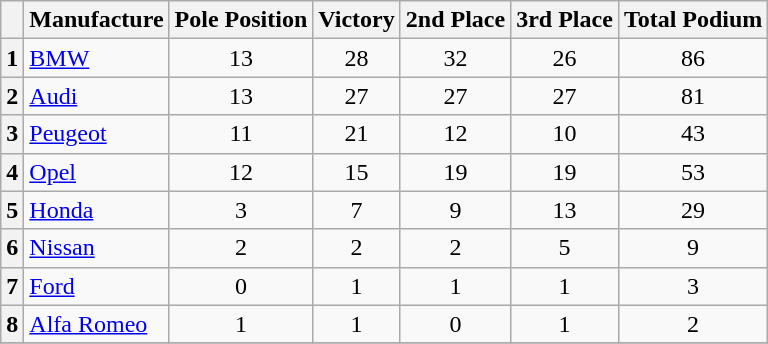<table class="wikitable sortable" style="font-size:100%;">
<tr>
<th></th>
<th>Manufacture</th>
<th align=center>Pole Position</th>
<th align=center>Victory</th>
<th align=center>2nd Place</th>
<th align=center>3rd Place</th>
<th align=center>Total Podium</th>
</tr>
<tr>
<th>1</th>
<td> <a href='#'>BMW</a></td>
<td align=center>13</td>
<td align=center>28</td>
<td align=center>32</td>
<td align=center>26</td>
<td align=center>86</td>
</tr>
<tr>
<th>2</th>
<td> <a href='#'>Audi</a></td>
<td align=center>13</td>
<td align=center>27</td>
<td align=center>27</td>
<td align=center>27</td>
<td align=center>81</td>
</tr>
<tr>
<th>3</th>
<td> <a href='#'>Peugeot</a></td>
<td align=center>11</td>
<td align=center>21</td>
<td align=center>12</td>
<td align=center>10</td>
<td align=center>43</td>
</tr>
<tr>
<th>4</th>
<td> <a href='#'>Opel</a></td>
<td align=center>12</td>
<td align=center>15</td>
<td align=center>19</td>
<td align=center>19</td>
<td align=center>53</td>
</tr>
<tr>
<th>5</th>
<td> <a href='#'>Honda</a></td>
<td align=center>3</td>
<td align=center>7</td>
<td align=center>9</td>
<td align=center>13</td>
<td align=center>29</td>
</tr>
<tr>
<th>6</th>
<td> <a href='#'>Nissan</a></td>
<td align=center>2</td>
<td align=center>2</td>
<td align=center>2</td>
<td align=center>5</td>
<td align=center>9</td>
</tr>
<tr>
<th>7</th>
<td> <a href='#'>Ford</a></td>
<td align=center>0</td>
<td align=center>1</td>
<td align=center>1</td>
<td align=center>1</td>
<td align=center>3</td>
</tr>
<tr>
<th>8</th>
<td> <a href='#'>Alfa Romeo</a></td>
<td align=center>1</td>
<td align=center>1</td>
<td align=center>0</td>
<td align=center>1</td>
<td align=center>2</td>
</tr>
<tr>
</tr>
</table>
